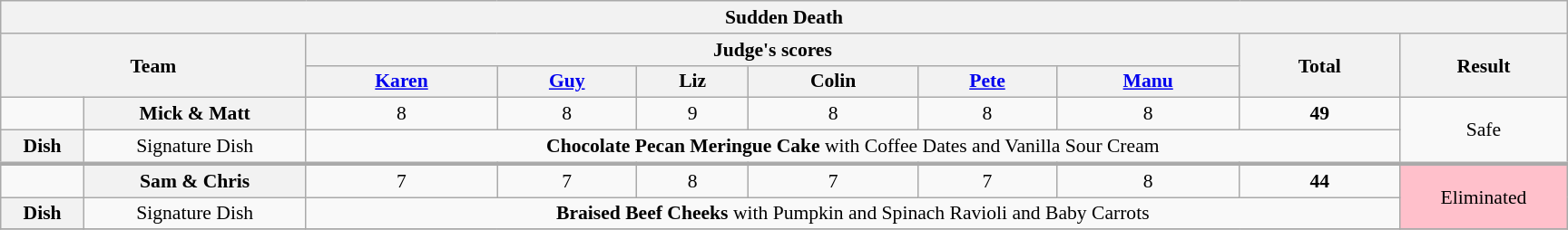<table class="wikitable plainrowheaders" style="margin:1em auto; text-align:center; font-size:90%; width:80em;">
<tr>
<th colspan="10" >Sudden Death</th>
</tr>
<tr>
<th rowspan="2" colspan="2">Team</th>
<th colspan="6">Judge's scores</th>
<th rowspan="2">Total<br></th>
<th rowspan="2">Result</th>
</tr>
<tr>
<th><a href='#'>Karen</a></th>
<th><a href='#'>Guy</a></th>
<th>Liz</th>
<th>Colin</th>
<th><a href='#'>Pete</a></th>
<th><a href='#'>Manu</a></th>
</tr>
<tr>
<td></td>
<th>Mick & Matt</th>
<td>8</td>
<td>8</td>
<td>9</td>
<td>8</td>
<td>8</td>
<td>8</td>
<td><strong>49</strong></td>
<td rowspan="2">Safe</td>
</tr>
<tr>
<th>Dish</th>
<td>Signature Dish</td>
<td colspan="7"><strong>Chocolate Pecan Meringue Cake</strong> with Coffee Dates and Vanilla Sour Cream</td>
</tr>
<tr style="border-top:3px solid #aaa;">
<td></td>
<th>Sam & Chris</th>
<td>7</td>
<td>7</td>
<td>8</td>
<td>7</td>
<td>7</td>
<td>8</td>
<td><strong>44</strong></td>
<td rowspan="2" style="background:pink">Eliminated</td>
</tr>
<tr>
<th>Dish</th>
<td>Signature Dish</td>
<td colspan="7"><strong>Braised Beef Cheeks</strong> with Pumpkin and Spinach Ravioli and Baby Carrots</td>
</tr>
<tr>
</tr>
</table>
